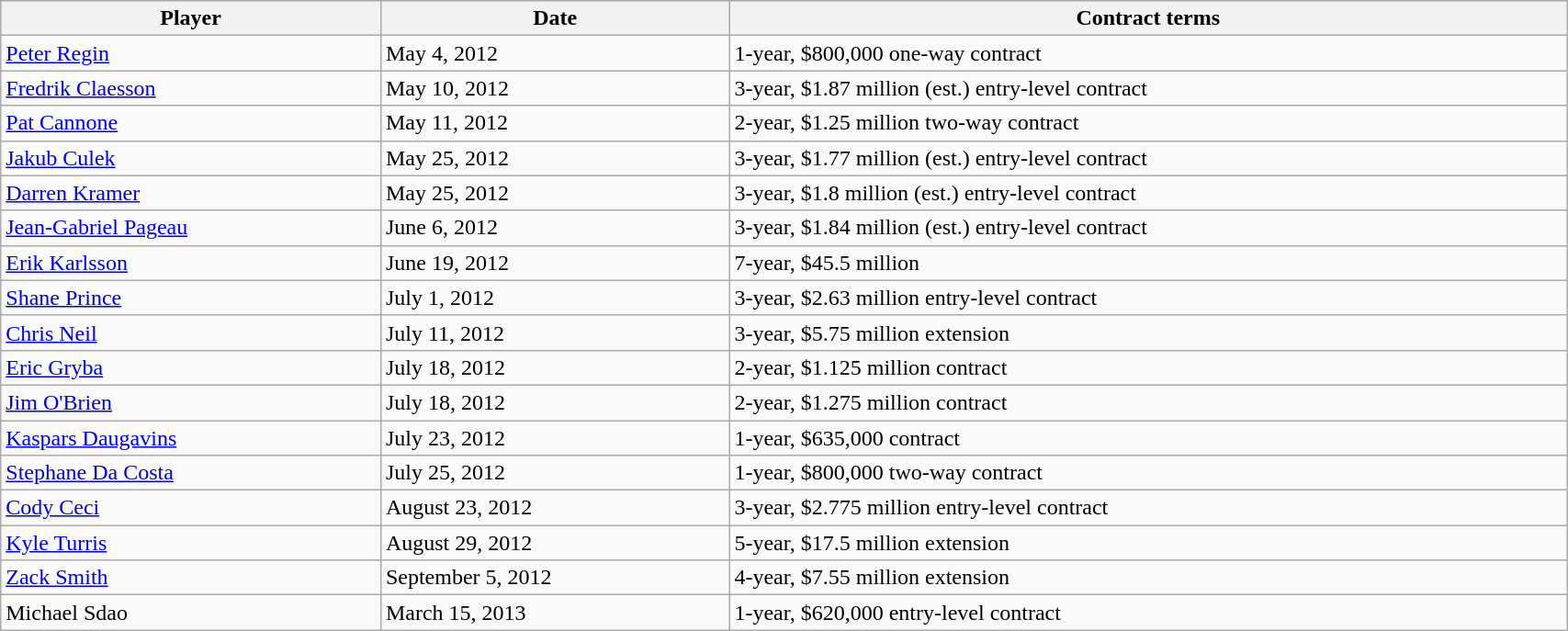<table class="wikitable" style="width:90%;">
<tr style="text-align:center; background:#ddd;">
<th>Player</th>
<th>Date</th>
<th>Contract terms</th>
</tr>
<tr>
<td><a href='#'>Peter Regin</a></td>
<td>May 4, 2012</td>
<td>1-year, $800,000 one-way contract</td>
</tr>
<tr>
<td><a href='#'>Fredrik Claesson</a></td>
<td>May 10, 2012</td>
<td>3-year, $1.87 million (est.) entry-level contract</td>
</tr>
<tr>
<td><a href='#'>Pat Cannone</a></td>
<td>May 11, 2012</td>
<td>2-year, $1.25 million two-way contract</td>
</tr>
<tr>
<td><a href='#'>Jakub Culek</a></td>
<td>May 25, 2012</td>
<td>3-year, $1.77 million (est.) entry-level contract</td>
</tr>
<tr>
<td><a href='#'>Darren Kramer</a></td>
<td>May 25, 2012</td>
<td>3-year, $1.8 million (est.) entry-level contract</td>
</tr>
<tr>
<td><a href='#'>Jean-Gabriel Pageau</a></td>
<td>June 6, 2012</td>
<td>3-year, $1.84 million (est.) entry-level contract</td>
</tr>
<tr>
<td><a href='#'>Erik Karlsson</a></td>
<td>June 19, 2012</td>
<td>7-year, $45.5 million</td>
</tr>
<tr>
<td><a href='#'>Shane Prince</a></td>
<td>July 1, 2012</td>
<td>3-year, $2.63 million entry-level contract</td>
</tr>
<tr>
<td><a href='#'>Chris Neil</a></td>
<td>July 11, 2012</td>
<td>3-year, $5.75 million extension</td>
</tr>
<tr>
<td><a href='#'>Eric Gryba</a></td>
<td>July 18, 2012</td>
<td>2-year, $1.125 million contract</td>
</tr>
<tr>
<td><a href='#'>Jim O'Brien</a></td>
<td>July 18, 2012</td>
<td>2-year, $1.275 million contract</td>
</tr>
<tr>
<td><a href='#'>Kaspars Daugavins</a></td>
<td>July 23, 2012</td>
<td>1-year, $635,000 contract</td>
</tr>
<tr>
<td><a href='#'>Stephane Da Costa</a></td>
<td>July 25, 2012</td>
<td>1-year, $800,000 two-way contract</td>
</tr>
<tr>
<td><a href='#'>Cody Ceci</a></td>
<td>August 23, 2012</td>
<td>3-year, $2.775 million entry-level contract</td>
</tr>
<tr>
<td><a href='#'>Kyle Turris</a></td>
<td>August 29, 2012</td>
<td>5-year, $17.5 million extension</td>
</tr>
<tr>
<td><a href='#'>Zack Smith</a></td>
<td>September 5, 2012</td>
<td>4-year, $7.55 million extension</td>
</tr>
<tr>
<td>Michael Sdao</td>
<td>March 15, 2013</td>
<td>1-year, $620,000 entry-level contract</td>
</tr>
</table>
